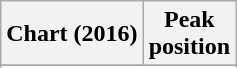<table class="wikitable sortable plainrowheaders" style="text-align:center">
<tr>
<th scope="col">Chart (2016)</th>
<th scope="col">Peak<br>position</th>
</tr>
<tr>
</tr>
<tr>
</tr>
</table>
